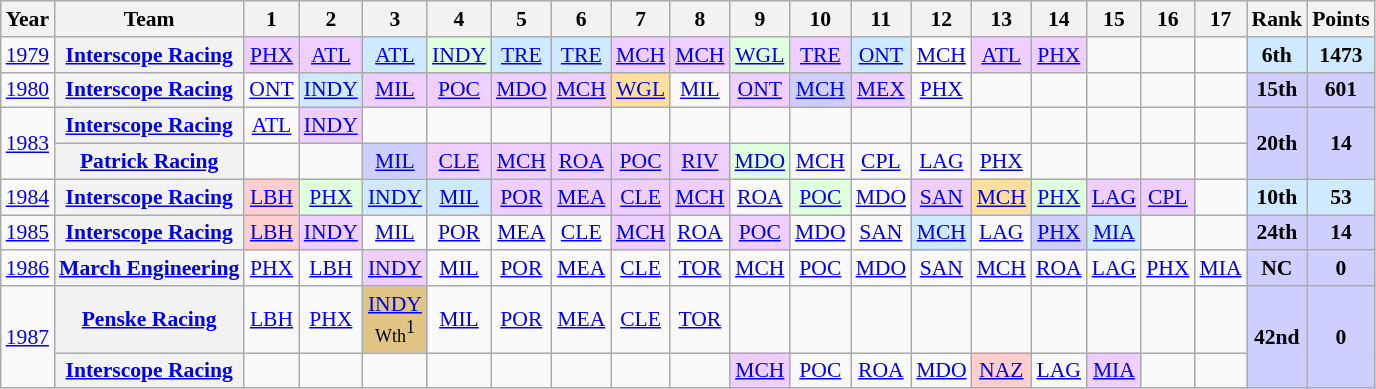<table class="wikitable" style="text-align:center; font-size:90%">
<tr>
<th>Year</th>
<th>Team</th>
<th>1</th>
<th>2</th>
<th>3</th>
<th>4</th>
<th>5</th>
<th>6</th>
<th>7</th>
<th>8</th>
<th>9</th>
<th>10</th>
<th>11</th>
<th>12</th>
<th>13</th>
<th>14</th>
<th>15</th>
<th>16</th>
<th>17</th>
<th>Rank</th>
<th>Points</th>
</tr>
<tr>
<td><a href='#'>1979</a></td>
<th><a href='#'>Interscope Racing</a></th>
<td style="background:#EFCFFF;"><a href='#'>PHX</a><br></td>
<td style="background:#EFCFFF;"><a href='#'>ATL</a><br></td>
<td style="background:#CFEAFF;"><a href='#'>ATL</a><br></td>
<td style="background:#DFFFDF;"><a href='#'>INDY</a><br></td>
<td style="background:#CFEAFF;"><a href='#'>TRE</a><br></td>
<td style="background:#CFEAFF;"><a href='#'>TRE</a><br></td>
<td style="background:#EFCFFF;"><a href='#'>MCH</a><br></td>
<td style="background:#EFCFFF;"><a href='#'>MCH</a><br></td>
<td style="background:#DFFFDF;"><a href='#'>WGL</a><br></td>
<td style="background:#EFCFFF;"><a href='#'>TRE</a><br></td>
<td style="background:#CFEAFF;"><a href='#'>ONT</a><br></td>
<td style="background:#FFFFFF;"><a href='#'>MCH</a><br></td>
<td style="background:#EFCFFF;"><a href='#'>ATL</a><br></td>
<td style="background:#EFCFFF;"><a href='#'>PHX</a><br></td>
<td></td>
<td></td>
<td></td>
<td style="background:#CFEAFF;"><strong>6th</strong></td>
<td style="background:#CFEAFF;"><strong>1473</strong></td>
</tr>
<tr>
<td><a href='#'>1980</a></td>
<th><a href='#'>Interscope Racing</a></th>
<td><a href='#'>ONT</a></td>
<td style="background:#CFEAFF;"><a href='#'>INDY</a><br></td>
<td style="background:#EFCFFF;"><a href='#'>MIL</a><br></td>
<td style="background:#EFCFFF;"><a href='#'>POC</a><br></td>
<td style="background:#EFCFFF;"><a href='#'>MDO</a><br></td>
<td style="background:#EFCFFF;"><a href='#'>MCH</a><br></td>
<td style="background:#FFDF9F;"><a href='#'>WGL</a><br></td>
<td><a href='#'>MIL</a></td>
<td style="background:#EFCFFF;"><a href='#'>ONT</a><br></td>
<td style="background:#CFCFFF;"><a href='#'>MCH</a><br></td>
<td style="background:#EFCFFF;"><a href='#'>MEX</a><br></td>
<td><a href='#'>PHX</a></td>
<td></td>
<td></td>
<td></td>
<td></td>
<td></td>
<td style="background:#CFCFFF;"><strong>15th</strong></td>
<td style="background:#CFCFFF;"><strong>601</strong></td>
</tr>
<tr>
<td rowspan=2><a href='#'>1983</a></td>
<th><a href='#'>Interscope Racing</a></th>
<td><a href='#'>ATL</a></td>
<td style="background:#EFCFFF;"><a href='#'>INDY</a><br></td>
<td></td>
<td></td>
<td></td>
<td></td>
<td></td>
<td></td>
<td></td>
<td></td>
<td></td>
<td></td>
<td></td>
<td></td>
<td></td>
<td></td>
<td></td>
<td rowspan=2 style="background:#CFCFFF;"><strong>20th</strong></td>
<td rowspan=2 style="background:#CFCFFF;"><strong>14</strong></td>
</tr>
<tr>
<th><a href='#'>Patrick Racing</a></th>
<td></td>
<td></td>
<td style="background:#CFCFFF;"><a href='#'>MIL</a><br></td>
<td style="background:#EFCFFF;"><a href='#'>CLE</a><br></td>
<td style="background:#EFCFFF;"><a href='#'>MCH</a><br></td>
<td style="background:#EFCFFF;"><a href='#'>ROA</a><br></td>
<td style="background:#EFCFFF;"><a href='#'>POC</a><br></td>
<td style="background:#EFCFFF;"><a href='#'>RIV</a><br></td>
<td style="background:#DFFFDF;"><a href='#'>MDO</a><br></td>
<td><a href='#'>MCH</a></td>
<td><a href='#'>CPL</a></td>
<td><a href='#'>LAG</a></td>
<td><a href='#'>PHX</a></td>
<td></td>
<td></td>
<td></td>
<td></td>
</tr>
<tr>
<td><a href='#'>1984</a></td>
<th><a href='#'>Interscope Racing</a></th>
<td style="background:#FFCFCF;"><a href='#'>LBH</a><br></td>
<td style="background:#DFFFDF;"><a href='#'>PHX</a><br></td>
<td style="background:#CFEAFF;"><a href='#'>INDY</a><br></td>
<td style="background:#CFEAFF;"><a href='#'>MIL</a><br></td>
<td style="background:#EFCFFF;"><a href='#'>POR</a><br></td>
<td style="background:#EFCFFF;"><a href='#'>MEA</a><br></td>
<td style="background:#EFCFFF;"><a href='#'>CLE</a><br></td>
<td style="background:#EFCFFF;"><a href='#'>MCH</a><br></td>
<td><a href='#'>ROA</a></td>
<td style="background:#DFFFDF;"><a href='#'>POC</a><br></td>
<td><a href='#'>MDO</a></td>
<td style="background:#EFCFFF;"><a href='#'>SAN</a><br></td>
<td style="background:#FFDF9F;"><a href='#'>MCH</a><br></td>
<td style="background:#DFFFDF;"><a href='#'>PHX</a><br></td>
<td style="background:#EFCFFF;"><a href='#'>LAG</a><br></td>
<td style="background:#EFCFFF;"><a href='#'>CPL</a><br></td>
<td></td>
<td style="background:#CFEAFF;"><strong>10th</strong></td>
<td style="background:#CFEAFF;"><strong>53</strong></td>
</tr>
<tr>
<td><a href='#'>1985</a></td>
<th><a href='#'>Interscope Racing</a></th>
<td style="background:#FFCFCF;"><a href='#'>LBH</a><br></td>
<td style="background:#EFCFFF;"><a href='#'>INDY</a><br></td>
<td><a href='#'>MIL</a></td>
<td><a href='#'>POR</a></td>
<td><a href='#'>MEA</a></td>
<td><a href='#'>CLE</a></td>
<td style="background:#EFCFFF;"><a href='#'>MCH</a><br></td>
<td><a href='#'>ROA</a></td>
<td style="background:#EFCFFF;"><a href='#'>POC</a><br></td>
<td><a href='#'>MDO</a></td>
<td><a href='#'>SAN</a></td>
<td style="background:#CFEAFF;"><a href='#'>MCH</a><br></td>
<td><a href='#'>LAG</a></td>
<td style="background:#CFCFFF;"><a href='#'>PHX</a><br></td>
<td style="background:#CFEAFF;"><a href='#'>MIA</a><br></td>
<td></td>
<td></td>
<td style="background:#CFCFFF;"><strong>24th</strong></td>
<td style="background:#CFCFFF;"><strong>14</strong></td>
</tr>
<tr>
<td><a href='#'>1986</a></td>
<th><a href='#'>March Engineering</a></th>
<td><a href='#'>PHX</a></td>
<td><a href='#'>LBH</a></td>
<td style="background:#EFCFFF;"><a href='#'>INDY</a><br></td>
<td><a href='#'>MIL</a></td>
<td><a href='#'>POR</a></td>
<td><a href='#'>MEA</a></td>
<td><a href='#'>CLE</a></td>
<td><a href='#'>TOR</a></td>
<td><a href='#'>MCH</a></td>
<td><a href='#'>POC</a></td>
<td><a href='#'>MDO</a></td>
<td><a href='#'>SAN</a></td>
<td><a href='#'>MCH</a></td>
<td><a href='#'>ROA</a></td>
<td><a href='#'>LAG</a></td>
<td><a href='#'>PHX</a></td>
<td><a href='#'>MIA</a></td>
<td style="background:#CFCFFF;"><strong>NC</strong></td>
<td style="background:#CFCFFF;"><strong>0</strong></td>
</tr>
<tr>
<td rowspan=2><a href='#'>1987</a></td>
<th><a href='#'>Penske Racing</a></th>
<td><a href='#'>LBH</a></td>
<td><a href='#'>PHX</a></td>
<td style="background:#dfc484;"><a href='#'>INDY</a><br><small>Wth</small><sup>1</sup></td>
<td><a href='#'>MIL</a></td>
<td><a href='#'>POR</a></td>
<td><a href='#'>MEA</a></td>
<td><a href='#'>CLE</a></td>
<td><a href='#'>TOR</a></td>
<td></td>
<td></td>
<td></td>
<td></td>
<td></td>
<td></td>
<td></td>
<td></td>
<td></td>
<td rowspan=2 style="background:#CFCFFF;"><strong>42nd</strong></td>
<td rowspan=2 style="background:#CFCFFF;"><strong>0</strong></td>
</tr>
<tr>
<th><a href='#'>Interscope Racing</a></th>
<td></td>
<td></td>
<td></td>
<td></td>
<td></td>
<td></td>
<td></td>
<td></td>
<td style="background:#EFCFFF;"><a href='#'>MCH</a><br></td>
<td><a href='#'>POC</a></td>
<td><a href='#'>ROA</a></td>
<td><a href='#'>MDO</a></td>
<td style="background:#FFCFCF;"><a href='#'>NAZ</a><br></td>
<td><a href='#'>LAG</a></td>
<td style="background:#EFCFFF;"><a href='#'>MIA</a><br></td>
<td></td>
<td></td>
</tr>
</table>
